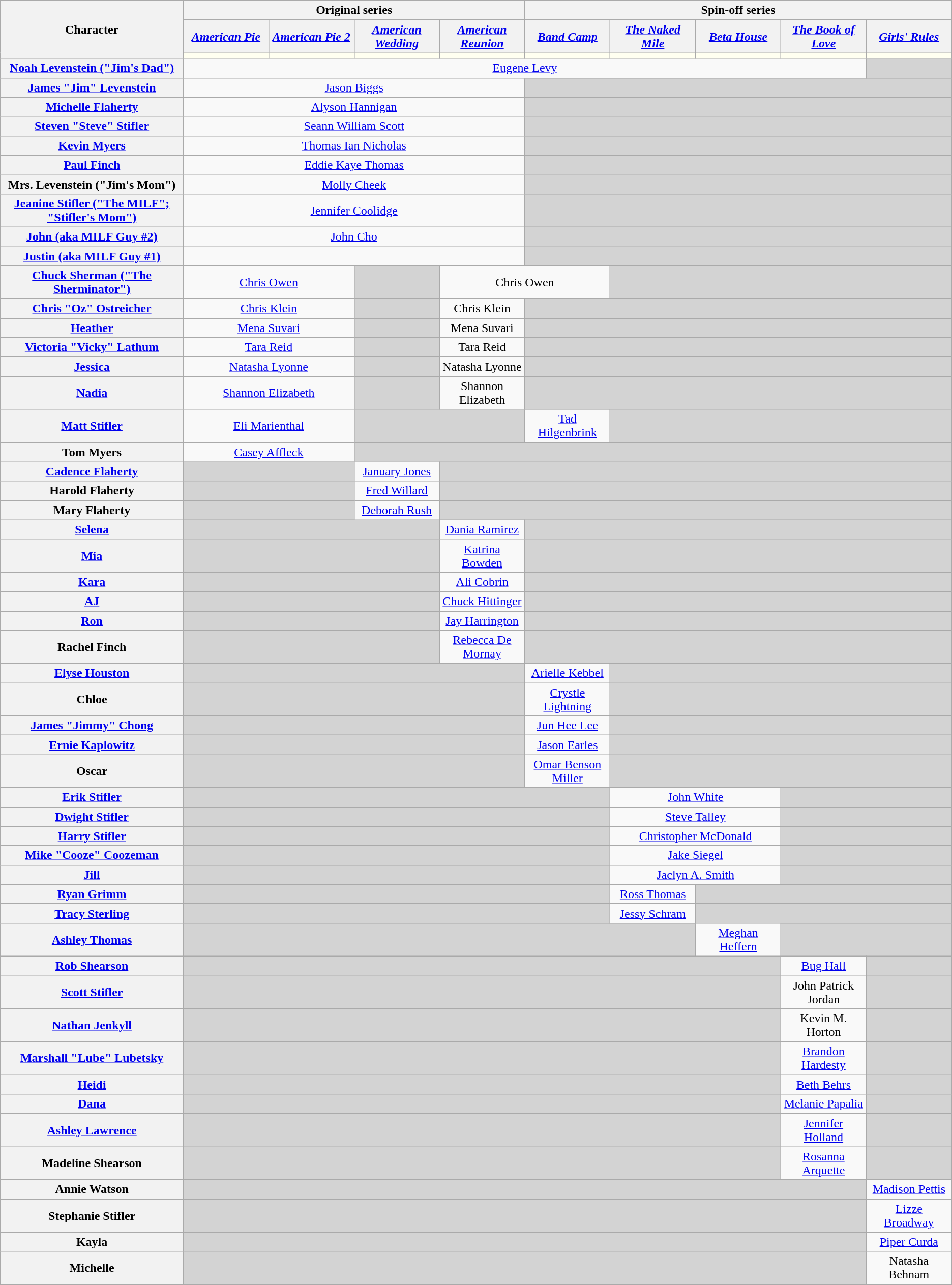<table class="wikitable" style="text-align: center;">
<tr>
<th rowspan="3" width="15%">Character</th>
<th colspan="4">Original series</th>
<th colspan="5">Spin-off series</th>
</tr>
<tr>
<th width="7%"><em><a href='#'>American Pie</a></em></th>
<th width="7%"><em><a href='#'>American Pie 2</a></em></th>
<th width="7%"><em><a href='#'>American Wedding</a></em></th>
<th width="7%"><em><a href='#'>American Reunion</a></em></th>
<th width="7%"><em><a href='#'>Band Camp</a></em></th>
<th width="7%"><em><a href='#'>The Naked Mile</a></em></th>
<th width="7%"><em><a href='#'>Beta House</a></em></th>
<th width="7%"><em><a href='#'>The Book of Love</a></em></th>
<th width="7%"><em><a href='#'>Girls' Rules</a></em></th>
</tr>
<tr>
<th style="background:ivory;"></th>
<th style="background:ivory;"></th>
<th style="background:ivory;"></th>
<th style="background:ivory;"></th>
<th style="background:ivory;"></th>
<th style="background:ivory;"></th>
<th style="background:ivory;"></th>
<th style="background:ivory;"></th>
<th style="background:ivory;"></th>
</tr>
<tr>
<th><a href='#'>Noah Levenstein ("Jim's Dad")</a></th>
<td colspan="8"><a href='#'>Eugene Levy</a></td>
<td style="background: #D3D3D3;"></td>
</tr>
<tr>
<th><a href='#'>James "Jim" Levenstein</a></th>
<td colspan="4"><a href='#'>Jason Biggs</a></td>
<td colspan="5" style="background: #D3D3D3;"></td>
</tr>
<tr>
<th><a href='#'>Michelle Flaherty</a></th>
<td colspan="4"><a href='#'>Alyson Hannigan</a></td>
<td colspan="5" style="background: #D3D3D3;"></td>
</tr>
<tr>
<th><a href='#'>Steven "Steve" Stifler</a></th>
<td colspan="4"><a href='#'>Seann William Scott</a></td>
<td colspan="5" style="background: #D3D3D3;"></td>
</tr>
<tr>
<th><a href='#'>Kevin Myers</a></th>
<td colspan="4"><a href='#'>Thomas Ian Nicholas</a></td>
<td colspan="5" style="background: #D3D3D3;"></td>
</tr>
<tr>
<th><a href='#'>Paul Finch</a></th>
<td colspan="4"><a href='#'>Eddie Kaye Thomas</a></td>
<td colspan="5" style="background: #D3D3D3;"></td>
</tr>
<tr>
<th>Mrs. Levenstein ("Jim's Mom")</th>
<td colspan="4"><a href='#'>Molly Cheek</a></td>
<td colspan="5" style="background: #D3D3D3;"></td>
</tr>
<tr>
<th><a href='#'>Jeanine Stifler ("The MILF"; "Stifler's Mom")</a></th>
<td colspan="4"><a href='#'>Jennifer Coolidge</a></td>
<td colspan="5" style="background: #D3D3D3;"></td>
</tr>
<tr>
<th><a href='#'>John (aka MILF Guy #2)</a></th>
<td colspan="4"><a href='#'>John Cho</a></td>
<td colspan="5" style="background: #D3D3D3;"></td>
</tr>
<tr>
<th><a href='#'>Justin (aka MILF Guy #1)</a></th>
<td colspan="4"></td>
<td colspan="5" style="background: #D3D3D3;"></td>
</tr>
<tr>
<th><a href='#'>Chuck Sherman ("The Sherminator")</a></th>
<td colspan="2"><a href='#'>Chris Owen</a></td>
<td style="background: #D3D3D3;"></td>
<td colspan="2">Chris Owen</td>
<td colspan="4" style="background: #D3D3D3;"></td>
</tr>
<tr>
<th><a href='#'>Chris "Oz" Ostreicher</a></th>
<td colspan="2"><a href='#'>Chris Klein</a></td>
<td style="background: #D3D3D3;"></td>
<td>Chris Klein</td>
<td colspan="5" style="background: #D3D3D3;"></td>
</tr>
<tr>
<th><a href='#'>Heather</a></th>
<td colspan="2"><a href='#'>Mena Suvari</a></td>
<td style="background: #D3D3D3;"></td>
<td>Mena Suvari</td>
<td colspan="5" style="background: #D3D3D3;"></td>
</tr>
<tr>
<th><a href='#'>Victoria "Vicky" Lathum</a></th>
<td colspan="2"><a href='#'>Tara Reid</a></td>
<td style="background: #D3D3D3;"></td>
<td>Tara Reid</td>
<td colspan="5" style="background: #D3D3D3;"></td>
</tr>
<tr>
<th><a href='#'>Jessica</a></th>
<td colspan="2"><a href='#'>Natasha Lyonne</a></td>
<td style="background: #D3D3D3;"></td>
<td>Natasha Lyonne</td>
<td colspan="5" style="background: #D3D3D3;"></td>
</tr>
<tr>
<th><a href='#'>Nadia</a></th>
<td colspan="2"><a href='#'>Shannon Elizabeth</a></td>
<td style="background: #D3D3D3;"></td>
<td>Shannon Elizabeth</td>
<td colspan="5" style="background: #D3D3D3;"></td>
</tr>
<tr>
<th><a href='#'>Matt Stifler</a></th>
<td colspan="2"><a href='#'>Eli Marienthal</a></td>
<td colspan="2" style="background: #D3D3D3;"></td>
<td><a href='#'>Tad Hilgenbrink</a></td>
<td colspan="5" style="background: #D3D3D3;"></td>
</tr>
<tr>
<th>Tom Myers</th>
<td colspan="2"><a href='#'>Casey Affleck</a></td>
<td colspan="7" style="background: #D3D3D3;"></td>
</tr>
<tr>
<th><a href='#'>Cadence Flaherty</a></th>
<td colspan="2" style="background: #D3D3D3;"></td>
<td><a href='#'>January Jones</a></td>
<td colspan="6" style="background: #D3D3D3;"></td>
</tr>
<tr>
<th>Harold Flaherty</th>
<td colspan="2" style="background: #D3D3D3;"></td>
<td><a href='#'>Fred Willard</a></td>
<td colspan="6" style="background: #D3D3D3;"></td>
</tr>
<tr>
<th>Mary Flaherty</th>
<td colspan="2" style="background: #D3D3D3;"></td>
<td><a href='#'>Deborah Rush</a></td>
<td colspan="6" style="background: #D3D3D3;"></td>
</tr>
<tr>
<th><a href='#'>Selena</a></th>
<td colspan="3" style="background: #D3D3D3;"></td>
<td><a href='#'>Dania Ramirez</a></td>
<td colspan="5" style="background: #D3D3D3;"></td>
</tr>
<tr>
<th><a href='#'>Mia</a></th>
<td colspan="3" style="background: #D3D3D3;"></td>
<td><a href='#'>Katrina Bowden</a></td>
<td colspan="5" style="background: #D3D3D3;"></td>
</tr>
<tr>
<th><a href='#'>Kara</a></th>
<td colspan="3" style="background: #D3D3D3;"></td>
<td><a href='#'>Ali Cobrin</a></td>
<td colspan="5" style="background: #D3D3D3;"></td>
</tr>
<tr>
<th><a href='#'>AJ</a></th>
<td colspan="3" style="background: #D3D3D3;"></td>
<td><a href='#'>Chuck Hittinger</a></td>
<td colspan="5" style="background: #D3D3D3;"></td>
</tr>
<tr>
<th><a href='#'>Ron</a></th>
<td colspan="3" style="background: #D3D3D3;"></td>
<td><a href='#'>Jay Harrington</a></td>
<td colspan="5" style="background: #D3D3D3;"></td>
</tr>
<tr>
<th>Rachel Finch</th>
<td colspan="3" style="background: #D3D3D3;"></td>
<td><a href='#'>Rebecca De Mornay</a> <br></td>
<td colspan="5" style="background: #D3D3D3;"></td>
</tr>
<tr>
<th><a href='#'>Elyse Houston</a></th>
<td colspan="4" style="background: #D3D3D3;"></td>
<td><a href='#'>Arielle Kebbel</a></td>
<td colspan="4" style="background: #D3D3D3;"></td>
</tr>
<tr>
<th>Chloe</th>
<td colspan="4" style="background: #D3D3D3;"></td>
<td><a href='#'>Crystle Lightning</a></td>
<td colspan="4" style="background: #D3D3D3;"></td>
</tr>
<tr>
<th><a href='#'>James "Jimmy" Chong</a></th>
<td colspan="4" style="background: #D3D3D3;"></td>
<td><a href='#'>Jun Hee Lee</a></td>
<td colspan="4" style="background: #D3D3D3;"></td>
</tr>
<tr>
<th><a href='#'>Ernie Kaplowitz</a></th>
<td colspan="4" style="background: #D3D3D3;"></td>
<td><a href='#'>Jason Earles</a></td>
<td colspan="4" style="background: #D3D3D3;"></td>
</tr>
<tr>
<th>Oscar</th>
<td colspan="4" style="background: #D3D3D3;"></td>
<td><a href='#'>Omar Benson Miller</a></td>
<td colspan="4" style="background: #D3D3D3;"></td>
</tr>
<tr>
<th><a href='#'>Erik Stifler</a></th>
<td colspan="5" style="background: #D3D3D3;"></td>
<td colspan="2"><a href='#'>John White</a></td>
<td colspan="2" style="background: #D3D3D3;"></td>
</tr>
<tr>
<th><a href='#'>Dwight Stifler</a></th>
<td colspan="5" style="background: #D3D3D3;"></td>
<td colspan="2"><a href='#'>Steve Talley</a></td>
<td colspan="2" style="background: #D3D3D3;"></td>
</tr>
<tr>
<th><a href='#'>Harry Stifler</a></th>
<td colspan="5" style="background: #D3D3D3;"></td>
<td colspan="2"><a href='#'>Christopher McDonald</a></td>
<td colspan="3" style="background: #D3D3D3;"></td>
</tr>
<tr>
<th><a href='#'>Mike "Cooze" Coozeman</a></th>
<td colspan="5" style="background: #D3D3D3;"></td>
<td colspan="2"><a href='#'>Jake Siegel</a></td>
<td colspan="3" style="background: #D3D3D3;"></td>
</tr>
<tr>
<th><a href='#'>Jill</a></th>
<td colspan="5" style="background: #D3D3D3;"></td>
<td colspan="2"><a href='#'>Jaclyn A. Smith</a></td>
<td colspan="2" style="background: #D3D3D3;"></td>
</tr>
<tr>
<th><a href='#'>Ryan Grimm</a></th>
<td colspan="5" style="background: #D3D3D3;"></td>
<td><a href='#'>Ross Thomas</a></td>
<td colspan="3" style="background: #D3D3D3;"></td>
</tr>
<tr>
<th><a href='#'>Tracy Sterling</a></th>
<td colspan="5" style="background: #D3D3D3;"></td>
<td><a href='#'>Jessy Schram</a></td>
<td colspan="3" style="background: #D3D3D3;"></td>
</tr>
<tr>
<th><a href='#'>Ashley Thomas</a></th>
<td colspan="6" style="background: #D3D3D3;"></td>
<td><a href='#'>Meghan Heffern</a></td>
<td colspan="2" style="background: #D3D3D3;"></td>
</tr>
<tr>
<th><a href='#'>Rob Shearson</a></th>
<td colspan="7" style="background: #D3D3D3;"></td>
<td><a href='#'>Bug Hall</a></td>
<td colspan="1" style="background: #D3D3D3;"></td>
</tr>
<tr>
<th><a href='#'>Scott Stifler</a></th>
<td colspan="7" style="background: #D3D3D3;"></td>
<td>John Patrick Jordan</td>
<td colspan="1" style="background: #D3D3D3;"></td>
</tr>
<tr>
<th><a href='#'>Nathan Jenkyll</a></th>
<td colspan="7" style="background: #D3D3D3;"></td>
<td>Kevin M. Horton</td>
<td colspan="1" style="background: #D3D3D3;"></td>
</tr>
<tr>
<th><a href='#'>Marshall "Lube" Lubetsky</a></th>
<td colspan="7" style="background: #D3D3D3;"></td>
<td><a href='#'>Brandon Hardesty</a></td>
<td colspan="1" style="background: #D3D3D3;"></td>
</tr>
<tr>
<th><a href='#'>Heidi</a></th>
<td colspan="7" style="background: #D3D3D3;"></td>
<td><a href='#'>Beth Behrs</a></td>
<td colspan="1" style="background: #D3D3D3;"></td>
</tr>
<tr>
<th><a href='#'>Dana</a></th>
<td colspan="7" style="background: #D3D3D3;"></td>
<td><a href='#'>Melanie Papalia</a></td>
<td colspan="1" style="background: #D3D3D3;"></td>
</tr>
<tr>
<th><a href='#'>Ashley Lawrence</a></th>
<td colspan="7" style="background: #D3D3D3;"></td>
<td><a href='#'>Jennifer Holland</a></td>
<td colspan="1" style="background: #D3D3D3;"></td>
</tr>
<tr>
<th>Madeline Shearson</th>
<td colspan="7" style="background: #D3D3D3;"></td>
<td><a href='#'>Rosanna Arquette</a></td>
<td colspan="1" style="background: #D3D3D3;"></td>
</tr>
<tr>
<th>Annie Watson</th>
<td colspan="8" style="background:lightgrey;"> </td>
<td><a href='#'>Madison Pettis</a></td>
</tr>
<tr>
<th>Stephanie Stifler</th>
<td colspan="8" style="background:lightgrey;"> </td>
<td><a href='#'>Lizze Broadway</a></td>
</tr>
<tr>
<th>Kayla</th>
<td colspan="8" style="background:lightgrey;"> </td>
<td><a href='#'>Piper Curda</a></td>
</tr>
<tr>
<th>Michelle</th>
<td colspan="8" style="background:lightgrey;"> </td>
<td>Natasha Behnam</td>
</tr>
<tr>
</tr>
</table>
